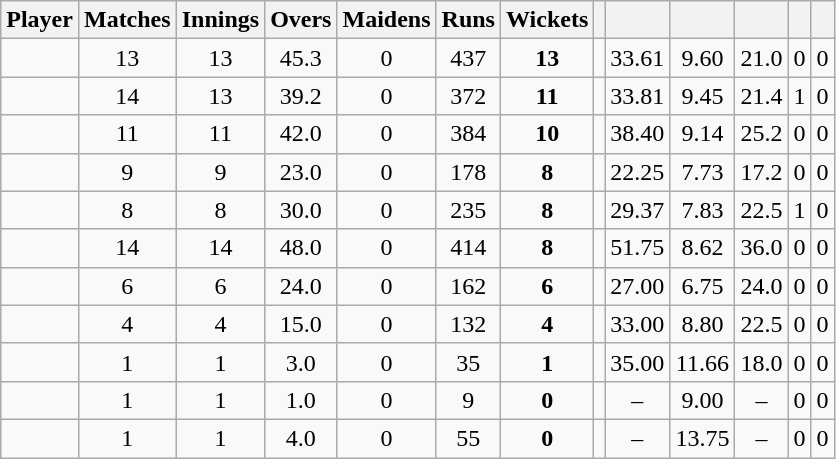<table class="wikitable sortable" style="text-align:center">
<tr>
<th>Player</th>
<th>Matches</th>
<th>Innings</th>
<th>Overs</th>
<th>Maidens</th>
<th>Runs</th>
<th>Wickets</th>
<th></th>
<th></th>
<th></th>
<th></th>
<th></th>
<th></th>
</tr>
<tr>
<td align="left"></td>
<td>13</td>
<td>13</td>
<td>45.3</td>
<td>0</td>
<td>437</td>
<td><strong>13</strong></td>
<td></td>
<td>33.61</td>
<td>9.60</td>
<td>21.0</td>
<td>0</td>
<td>0</td>
</tr>
<tr>
<td align="left"></td>
<td>14</td>
<td>13</td>
<td>39.2</td>
<td>0</td>
<td>372</td>
<td><strong>11</strong></td>
<td></td>
<td>33.81</td>
<td>9.45</td>
<td>21.4</td>
<td>1</td>
<td>0</td>
</tr>
<tr>
<td align="left"></td>
<td>11</td>
<td>11</td>
<td>42.0</td>
<td>0</td>
<td>384</td>
<td><strong>10</strong></td>
<td></td>
<td>38.40</td>
<td>9.14</td>
<td>25.2</td>
<td>0</td>
<td>0</td>
</tr>
<tr>
<td align="left"></td>
<td>9</td>
<td>9</td>
<td>23.0</td>
<td>0</td>
<td>178</td>
<td><strong>8</strong></td>
<td></td>
<td>22.25</td>
<td>7.73</td>
<td>17.2</td>
<td>0</td>
<td>0</td>
</tr>
<tr>
<td align="left"></td>
<td>8</td>
<td>8</td>
<td>30.0</td>
<td>0</td>
<td>235</td>
<td><strong>8</strong></td>
<td></td>
<td>29.37</td>
<td>7.83</td>
<td>22.5</td>
<td>1</td>
<td>0</td>
</tr>
<tr>
<td align="left"></td>
<td>14</td>
<td>14</td>
<td>48.0</td>
<td>0</td>
<td>414</td>
<td><strong>8</strong></td>
<td></td>
<td>51.75</td>
<td>8.62</td>
<td>36.0</td>
<td>0</td>
<td>0</td>
</tr>
<tr>
<td align="left"></td>
<td>6</td>
<td>6</td>
<td>24.0</td>
<td>0</td>
<td>162</td>
<td><strong>6</strong></td>
<td></td>
<td>27.00</td>
<td>6.75</td>
<td>24.0</td>
<td>0</td>
<td>0</td>
</tr>
<tr>
<td align="left"></td>
<td>4</td>
<td>4</td>
<td>15.0</td>
<td>0</td>
<td>132</td>
<td><strong>4</strong></td>
<td></td>
<td>33.00</td>
<td>8.80</td>
<td>22.5</td>
<td>0</td>
<td>0</td>
</tr>
<tr>
<td align="left"></td>
<td>1</td>
<td>1</td>
<td>3.0</td>
<td>0</td>
<td>35</td>
<td><strong>1</strong></td>
<td></td>
<td>35.00</td>
<td>11.66</td>
<td>18.0</td>
<td>0</td>
<td>0</td>
</tr>
<tr>
<td align="left"></td>
<td>1</td>
<td>1</td>
<td>1.0</td>
<td>0</td>
<td>9</td>
<td><strong>0</strong></td>
<td></td>
<td>–</td>
<td>9.00</td>
<td>–</td>
<td>0</td>
<td>0</td>
</tr>
<tr>
<td align="left"></td>
<td>1</td>
<td>1</td>
<td>4.0</td>
<td>0</td>
<td>55</td>
<td><strong>0</strong></td>
<td></td>
<td>–</td>
<td>13.75</td>
<td>–</td>
<td>0</td>
<td>0</td>
</tr>
</table>
